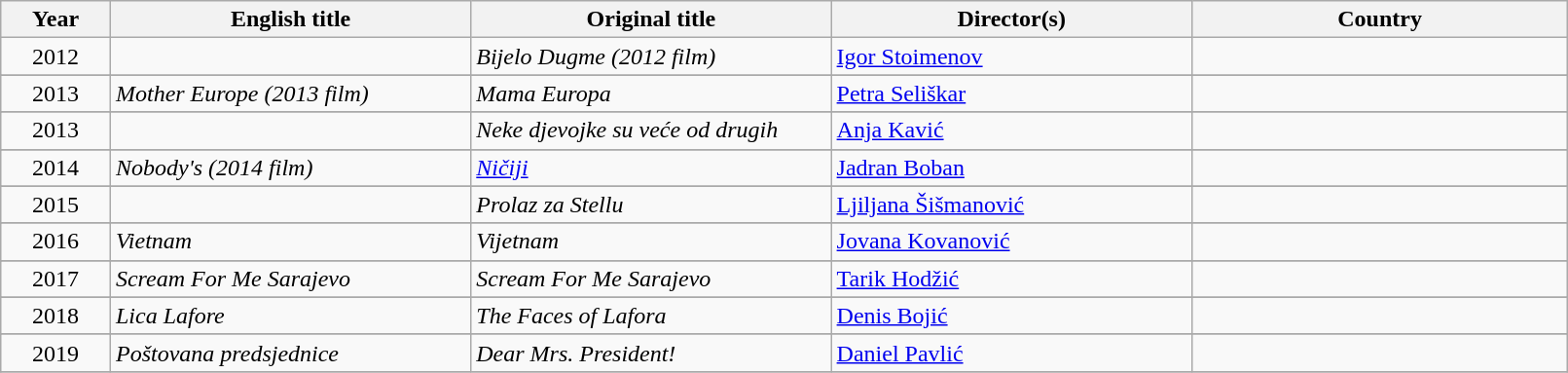<table class="sortable wikitable" width="85%" cellpadding="5">
<tr>
<th width="7%">Year</th>
<th width="23%">English title</th>
<th width="23%">Original title</th>
<th width="23%">Director(s)</th>
<th width="24%">Country</th>
</tr>
<tr>
<td style="text-align:center;">2012</td>
<td></td>
<td><em>Bijelo Dugme (2012 film) </em></td>
<td><a href='#'>Igor Stoimenov</a></td>
<td></td>
</tr>
<tr>
</tr>
<tr>
<td style="text-align:center;">2013</td>
<td><em>Mother Europe (2013 film)</em></td>
<td><em>Mama Europa</em></td>
<td><a href='#'>Petra Seliškar</a></td>
<td></td>
</tr>
<tr>
</tr>
<tr>
<td style="text-align:center;">2013</td>
<td></td>
<td><em>Neke djevojke su veće od drugih</em></td>
<td><a href='#'>Anja Kavić</a></td>
<td></td>
</tr>
<tr>
</tr>
<tr>
<td style="text-align:center;">2014</td>
<td><em>Nobody's  (2014 film)</em></td>
<td><em><a href='#'>Ničiji</a></em></td>
<td><a href='#'>Jadran Boban</a></td>
<td></td>
</tr>
<tr>
</tr>
<tr>
<td style="text-align:center;">2015</td>
<td></td>
<td><em>Prolaz za Stellu</em></td>
<td><a href='#'>Ljiljana Šišmanović</a></td>
<td></td>
</tr>
<tr>
</tr>
<tr>
<td style="text-align:center;">2016</td>
<td><em>Vietnam</em></td>
<td><em>Vijetnam</em></td>
<td><a href='#'>Jovana Kovanović</a></td>
<td></td>
</tr>
<tr>
</tr>
<tr>
<td style="text-align:center;">2017</td>
<td><em>Scream For Me Sarajevo</em></td>
<td><em>Scream For Me Sarajevo</em></td>
<td><a href='#'>Tarik Hodžić</a></td>
<td></td>
</tr>
<tr>
</tr>
<tr>
<td style="text-align:center;">2018</td>
<td><em>Lica Lafore</em></td>
<td><em>The Faces of Lafora</em></td>
<td><a href='#'>Denis Bojić</a></td>
<td></td>
</tr>
<tr>
</tr>
<tr>
<td style="text-align:center;">2019</td>
<td><em>Poštovana predsjednice</em></td>
<td><em>Dear Mrs. President!</em></td>
<td><a href='#'>Daniel Pavlić</a></td>
<td></td>
</tr>
<tr>
</tr>
</table>
